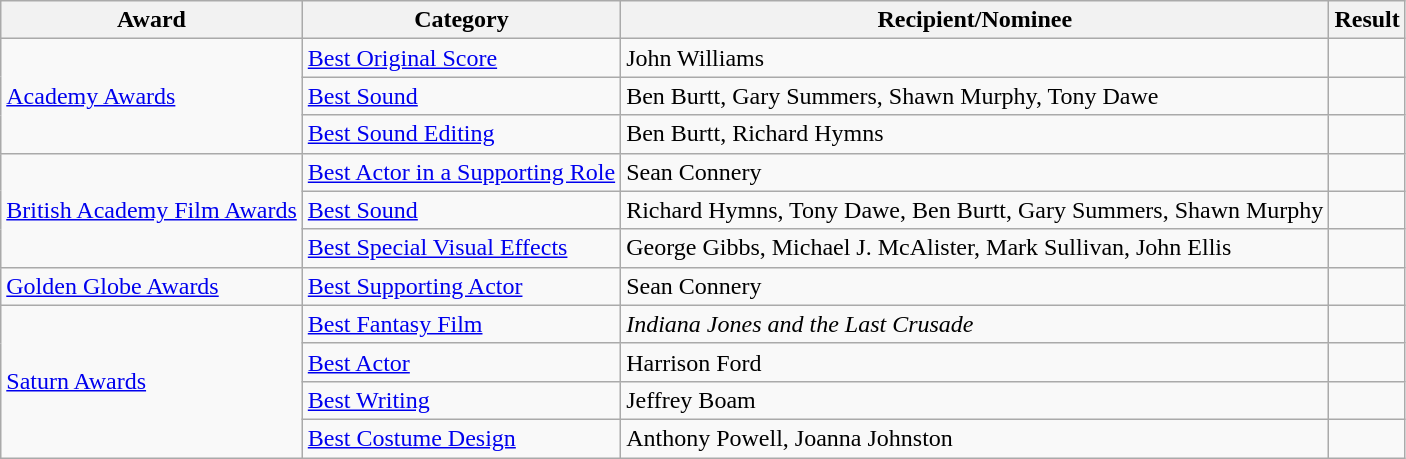<table class="wikitable plainrowheaders sortable">
<tr>
<th scope="col">Award</th>
<th scope="col">Category</th>
<th scope="col">Recipient/Nominee</th>
<th scope="col">Result</th>
</tr>
<tr>
<td rowspan="3"><a href='#'>Academy Awards</a></td>
<td><a href='#'>Best Original Score</a></td>
<td>John Williams</td>
<td></td>
</tr>
<tr>
<td><a href='#'>Best Sound</a></td>
<td>Ben Burtt, Gary Summers, Shawn Murphy, Tony Dawe</td>
<td></td>
</tr>
<tr>
<td><a href='#'>Best Sound Editing</a></td>
<td>Ben Burtt, Richard Hymns</td>
<td></td>
</tr>
<tr>
<td rowspan="3"><a href='#'>British Academy Film Awards</a></td>
<td><a href='#'>Best Actor in a Supporting Role</a></td>
<td>Sean Connery</td>
<td></td>
</tr>
<tr>
<td><a href='#'>Best Sound</a></td>
<td>Richard Hymns, Tony Dawe, Ben Burtt, Gary Summers, Shawn Murphy</td>
<td></td>
</tr>
<tr>
<td><a href='#'>Best Special Visual Effects</a></td>
<td>George Gibbs, Michael J. McAlister, Mark Sullivan, John Ellis</td>
<td></td>
</tr>
<tr>
<td rowspan="1"><a href='#'>Golden Globe Awards</a></td>
<td><a href='#'>Best Supporting Actor</a></td>
<td>Sean Connery</td>
<td></td>
</tr>
<tr>
<td rowspan="4"><a href='#'>Saturn Awards</a></td>
<td><a href='#'>Best Fantasy Film</a></td>
<td><em>Indiana Jones and the Last Crusade</em></td>
<td></td>
</tr>
<tr>
<td><a href='#'>Best Actor</a></td>
<td>Harrison Ford</td>
<td></td>
</tr>
<tr>
<td><a href='#'>Best Writing</a></td>
<td>Jeffrey Boam</td>
<td></td>
</tr>
<tr>
<td><a href='#'>Best Costume Design</a></td>
<td>Anthony Powell, Joanna Johnston</td>
<td></td>
</tr>
</table>
